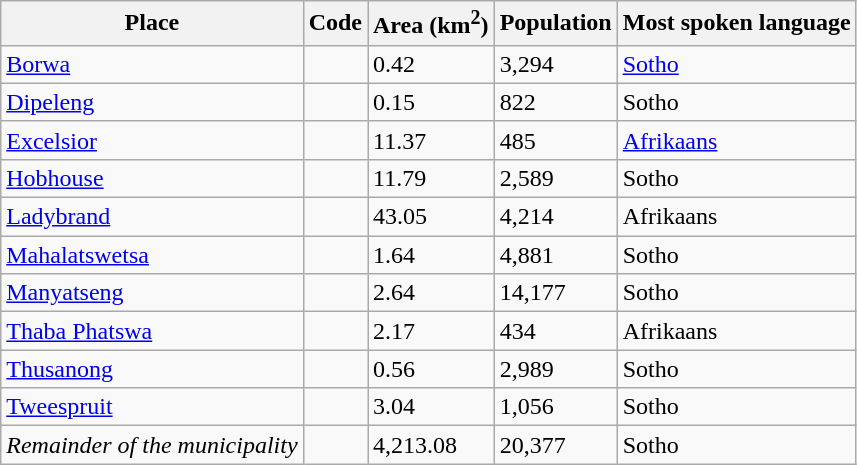<table class="wikitable sortable">
<tr>
<th>Place</th>
<th>Code</th>
<th>Area (km<sup>2</sup>)</th>
<th>Population</th>
<th>Most spoken language</th>
</tr>
<tr>
<td><a href='#'>Borwa</a></td>
<td></td>
<td>0.42</td>
<td>3,294</td>
<td><a href='#'>Sotho</a></td>
</tr>
<tr>
<td><a href='#'>Dipeleng</a></td>
<td></td>
<td>0.15</td>
<td>822</td>
<td>Sotho</td>
</tr>
<tr>
<td><a href='#'>Excelsior</a></td>
<td></td>
<td>11.37</td>
<td>485</td>
<td><a href='#'>Afrikaans</a></td>
</tr>
<tr>
<td><a href='#'>Hobhouse</a></td>
<td></td>
<td>11.79</td>
<td>2,589</td>
<td>Sotho</td>
</tr>
<tr>
<td><a href='#'>Ladybrand</a></td>
<td></td>
<td>43.05</td>
<td>4,214</td>
<td>Afrikaans</td>
</tr>
<tr>
<td><a href='#'>Mahalatswetsa</a></td>
<td></td>
<td>1.64</td>
<td>4,881</td>
<td>Sotho</td>
</tr>
<tr>
<td><a href='#'>Manyatseng</a></td>
<td></td>
<td>2.64</td>
<td>14,177</td>
<td>Sotho</td>
</tr>
<tr>
<td><a href='#'>Thaba Phatswa</a></td>
<td></td>
<td>2.17</td>
<td>434</td>
<td>Afrikaans</td>
</tr>
<tr>
<td><a href='#'>Thusanong</a></td>
<td></td>
<td>0.56</td>
<td>2,989</td>
<td>Sotho</td>
</tr>
<tr>
<td><a href='#'>Tweespruit</a></td>
<td></td>
<td>3.04</td>
<td>1,056</td>
<td>Sotho</td>
</tr>
<tr>
<td><em>Remainder of the municipality</em></td>
<td></td>
<td>4,213.08</td>
<td>20,377</td>
<td>Sotho</td>
</tr>
</table>
